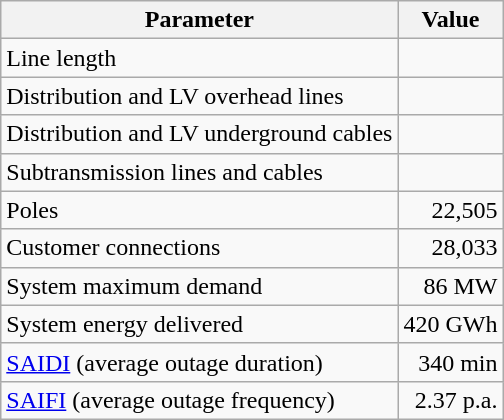<table class="wikitable" border="1">
<tr>
<th>Parameter</th>
<th>Value</th>
</tr>
<tr>
<td>Line length</td>
<td align="right"></td>
</tr>
<tr>
<td>Distribution and LV overhead lines</td>
<td align="right"></td>
</tr>
<tr>
<td>Distribution and LV underground cables</td>
<td align="right"></td>
</tr>
<tr>
<td>Subtransmission lines and cables</td>
<td align="right"></td>
</tr>
<tr>
<td>Poles</td>
<td align="right">22,505</td>
</tr>
<tr>
<td>Customer connections</td>
<td align="right">28,033</td>
</tr>
<tr>
<td>System maximum demand</td>
<td align="right">86 MW</td>
</tr>
<tr>
<td>System energy delivered</td>
<td align="right">420 GWh</td>
</tr>
<tr>
<td><a href='#'>SAIDI</a> (average outage duration)</td>
<td align="right">340 min</td>
</tr>
<tr>
<td><a href='#'>SAIFI</a> (average outage frequency)</td>
<td align="right">2.37 p.a.</td>
</tr>
</table>
